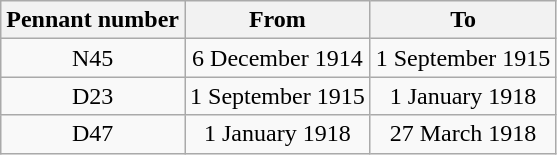<table class="wikitable" style="text-align:center">
<tr>
<th>Pennant number</th>
<th>From</th>
<th>To</th>
</tr>
<tr>
<td>N45</td>
<td>6 December 1914</td>
<td>1 September 1915</td>
</tr>
<tr>
<td>D23</td>
<td>1 September 1915</td>
<td>1 January 1918</td>
</tr>
<tr>
<td>D47</td>
<td>1 January 1918</td>
<td>27 March 1918</td>
</tr>
</table>
